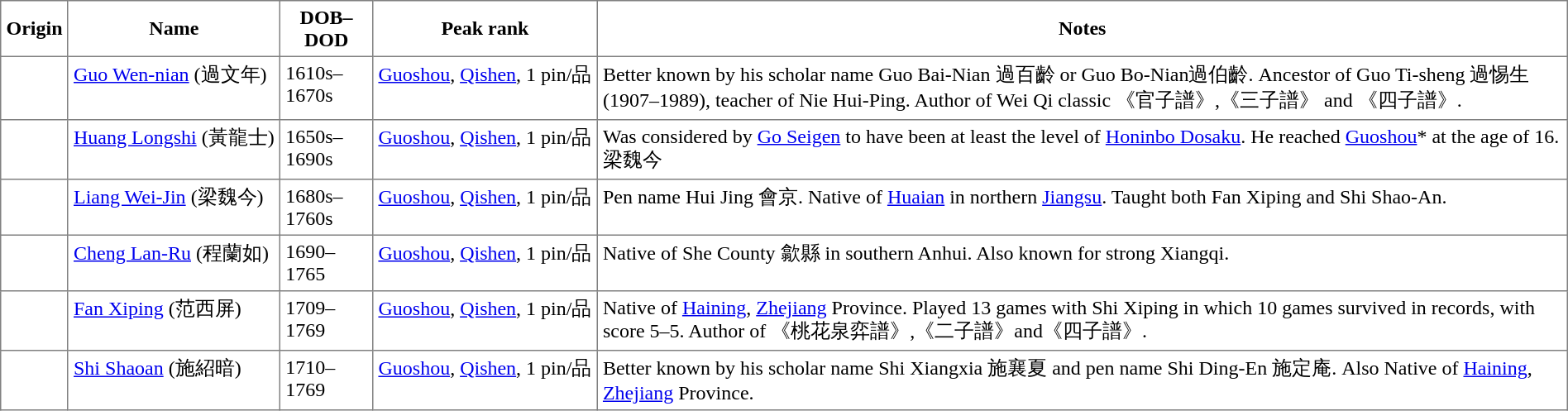<table class="toccolours" border="1" cellpadding="4" cellspacing="0" style="border-collapse: collapse; margin:0;">
<tr>
<th>Origin</th>
<th>Name</th>
<th>DOB–DOD</th>
<th>Peak rank</th>
<th>Notes</th>
</tr>
<tr valign="top">
<td></td>
<td style="white-space:nowrap"><a href='#'>Guo Wen-nian</a> (過文年)</td>
<td>1610s–1670s</td>
<td align="right" style="white-space:nowrap"><a href='#'>Guoshou</a>, <a href='#'>Qishen</a>, 1 pin/品</td>
<td>Better known by his scholar name Guo Bai-Nian 過百齡 or Guo Bo-Nian過伯齡. Ancestor of Guo Ti-sheng 過惕生(1907–1989), teacher of Nie Hui-Ping. Author of Wei Qi classic 《官子譜》,《三子譜》 and 《四子譜》.</td>
</tr>
<tr valign="top">
<td></td>
<td style="white-space:nowrap"><a href='#'>Huang Longshi</a> (黃龍士)</td>
<td>1650s–1690s</td>
<td align="right" style="white-space:nowrap"><a href='#'>Guoshou</a>, <a href='#'>Qishen</a>, 1 pin/品</td>
<td>Was considered by <a href='#'>Go Seigen</a> to have been at least the level of <a href='#'>Honinbo Dosaku</a>. He reached <a href='#'>Guoshou</a>* at the age of 16.梁魏今</td>
</tr>
<tr valign="top">
<td></td>
<td style="white-space:nowrap"><a href='#'>Liang Wei-Jin</a> (梁魏今)</td>
<td>1680s–1760s</td>
<td align="right" style="white-space:nowrap"><a href='#'>Guoshou</a>, <a href='#'>Qishen</a>, 1 pin/品</td>
<td>Pen name Hui Jing 會京. Native of <a href='#'>Huaian</a> in northern <a href='#'>Jiangsu</a>. Taught both Fan Xiping and Shi Shao-An.</td>
</tr>
<tr valign="top">
<td></td>
<td style="white-space:nowrap"><a href='#'>Cheng Lan-Ru</a> (程蘭如)</td>
<td>1690–1765</td>
<td align="right" style="white-space:nowrap"><a href='#'>Guoshou</a>, <a href='#'>Qishen</a>, 1 pin/品</td>
<td>Native of She County 歙縣 in southern Anhui. Also known for strong Xiangqi.</td>
</tr>
<tr valign="top">
<td></td>
<td style="white-space:nowrap"><a href='#'>Fan Xiping</a> (范西屏)</td>
<td>1709–1769</td>
<td align="right" style="white-space:nowrap"><a href='#'>Guoshou</a>, <a href='#'>Qishen</a>, 1 pin/品</td>
<td>Native of <a href='#'>Haining</a>, <a href='#'>Zhejiang</a> Province. Played 13 games with Shi Xiping in which 10 games survived in records, with score 5–5. Author of 《桃花泉弈譜》,《二子譜》and《四子譜》.</td>
</tr>
<tr valign="top">
<td></td>
<td style="white-space:nowrap"><a href='#'>Shi Shaoan</a> (施紹暗)</td>
<td>1710–1769</td>
<td align="right" style="white-space:nowrap"><a href='#'>Guoshou</a>, <a href='#'>Qishen</a>, 1 pin/品</td>
<td>Better known by his scholar name Shi Xiangxia 施襄夏 and pen name Shi Ding-En 施定庵. Also Native of <a href='#'>Haining</a>, <a href='#'>Zhejiang</a> Province.</td>
</tr>
</table>
